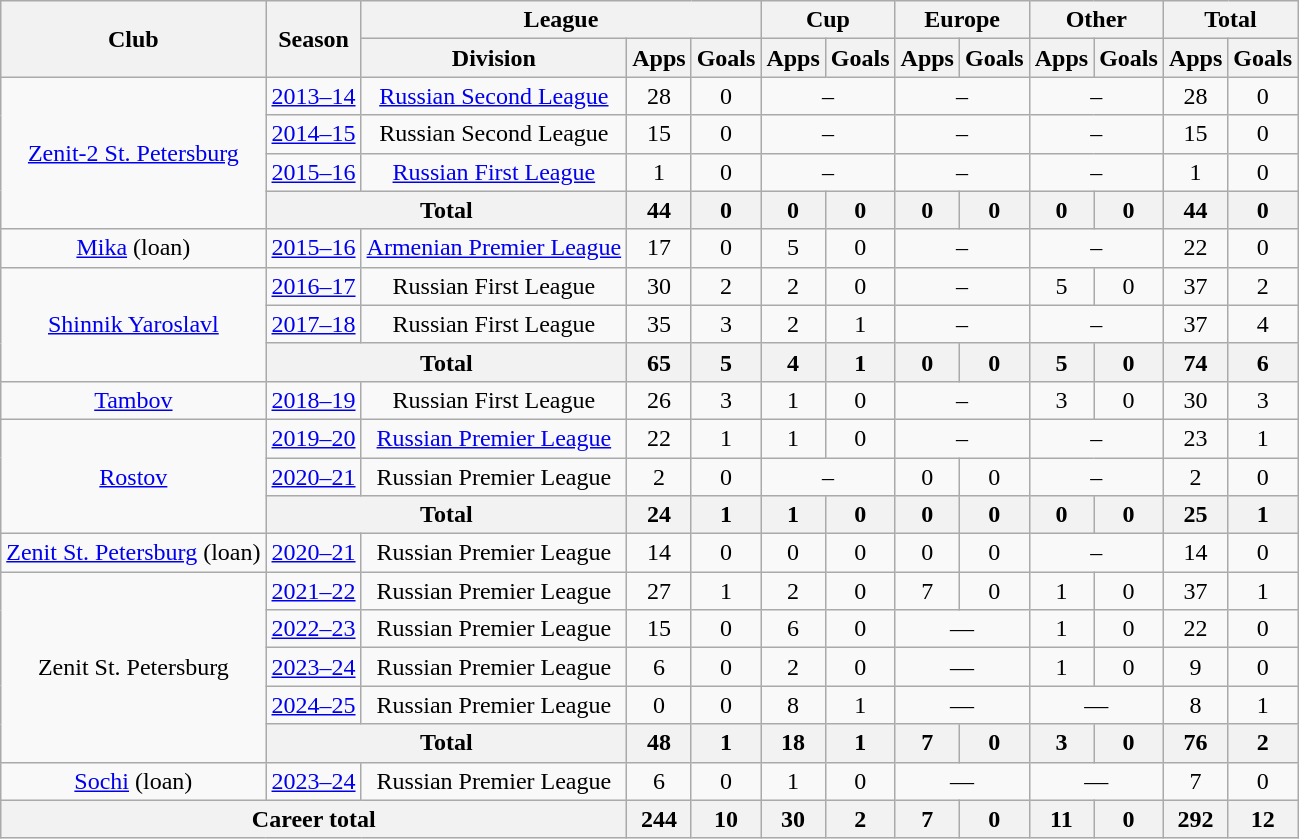<table class="wikitable" style="text-align: center;">
<tr>
<th rowspan="2">Club</th>
<th rowspan="2">Season</th>
<th colspan="3">League</th>
<th colspan="2">Cup</th>
<th colspan="2">Europe</th>
<th colspan="2">Other</th>
<th colspan="2">Total</th>
</tr>
<tr>
<th>Division</th>
<th>Apps</th>
<th>Goals</th>
<th>Apps</th>
<th>Goals</th>
<th>Apps</th>
<th>Goals</th>
<th>Apps</th>
<th>Goals</th>
<th>Apps</th>
<th>Goals</th>
</tr>
<tr>
<td rowspan=4><a href='#'>Zenit-2 St. Petersburg</a></td>
<td><a href='#'>2013–14</a></td>
<td><a href='#'>Russian Second League</a></td>
<td>28</td>
<td>0</td>
<td colspan=2>–</td>
<td colspan=2>–</td>
<td colspan=2>–</td>
<td>28</td>
<td>0</td>
</tr>
<tr>
<td><a href='#'>2014–15</a></td>
<td>Russian Second League</td>
<td>15</td>
<td>0</td>
<td colspan=2>–</td>
<td colspan=2>–</td>
<td colspan=2>–</td>
<td>15</td>
<td>0</td>
</tr>
<tr>
<td><a href='#'>2015–16</a></td>
<td><a href='#'>Russian First League</a></td>
<td>1</td>
<td>0</td>
<td colspan=2>–</td>
<td colspan=2>–</td>
<td colspan=2>–</td>
<td>1</td>
<td>0</td>
</tr>
<tr>
<th colspan=2>Total</th>
<th>44</th>
<th>0</th>
<th>0</th>
<th>0</th>
<th>0</th>
<th>0</th>
<th>0</th>
<th>0</th>
<th>44</th>
<th>0</th>
</tr>
<tr>
<td><a href='#'>Mika</a> (loan)</td>
<td><a href='#'>2015–16</a></td>
<td><a href='#'>Armenian Premier League</a></td>
<td>17</td>
<td>0</td>
<td>5</td>
<td>0</td>
<td colspan=2>–</td>
<td colspan=2>–</td>
<td>22</td>
<td>0</td>
</tr>
<tr>
<td rowspan=3><a href='#'>Shinnik Yaroslavl</a></td>
<td><a href='#'>2016–17</a></td>
<td>Russian First League</td>
<td>30</td>
<td>2</td>
<td>2</td>
<td>0</td>
<td colspan=2>–</td>
<td>5</td>
<td>0</td>
<td>37</td>
<td>2</td>
</tr>
<tr>
<td><a href='#'>2017–18</a></td>
<td>Russian First League</td>
<td>35</td>
<td>3</td>
<td>2</td>
<td>1</td>
<td colspan=2>–</td>
<td colspan=2>–</td>
<td>37</td>
<td>4</td>
</tr>
<tr>
<th colspan=2>Total</th>
<th>65</th>
<th>5</th>
<th>4</th>
<th>1</th>
<th>0</th>
<th>0</th>
<th>5</th>
<th>0</th>
<th>74</th>
<th>6</th>
</tr>
<tr>
<td><a href='#'>Tambov</a></td>
<td><a href='#'>2018–19</a></td>
<td>Russian First League</td>
<td>26</td>
<td>3</td>
<td>1</td>
<td>0</td>
<td colspan=2>–</td>
<td>3</td>
<td>0</td>
<td>30</td>
<td>3</td>
</tr>
<tr>
<td rowspan=3><a href='#'>Rostov</a></td>
<td><a href='#'>2019–20</a></td>
<td><a href='#'>Russian Premier League</a></td>
<td>22</td>
<td>1</td>
<td>1</td>
<td>0</td>
<td colspan=2>–</td>
<td colspan=2>–</td>
<td>23</td>
<td>1</td>
</tr>
<tr>
<td><a href='#'>2020–21</a></td>
<td>Russian Premier League</td>
<td>2</td>
<td>0</td>
<td colspan=2>–</td>
<td>0</td>
<td>0</td>
<td colspan=2>–</td>
<td>2</td>
<td>0</td>
</tr>
<tr>
<th colspan=2>Total</th>
<th>24</th>
<th>1</th>
<th>1</th>
<th>0</th>
<th>0</th>
<th>0</th>
<th>0</th>
<th>0</th>
<th>25</th>
<th>1</th>
</tr>
<tr>
<td><a href='#'>Zenit St. Petersburg</a> (loan)</td>
<td><a href='#'>2020–21</a></td>
<td>Russian Premier League</td>
<td>14</td>
<td>0</td>
<td>0</td>
<td>0</td>
<td>0</td>
<td>0</td>
<td colspan=2>–</td>
<td>14</td>
<td>0</td>
</tr>
<tr>
<td rowspan="5">Zenit St. Petersburg</td>
<td><a href='#'>2021–22</a></td>
<td>Russian Premier League</td>
<td>27</td>
<td>1</td>
<td>2</td>
<td>0</td>
<td>7</td>
<td>0</td>
<td>1</td>
<td>0</td>
<td>37</td>
<td>1</td>
</tr>
<tr>
<td><a href='#'>2022–23</a></td>
<td>Russian Premier League</td>
<td>15</td>
<td>0</td>
<td>6</td>
<td>0</td>
<td colspan=2>—</td>
<td>1</td>
<td>0</td>
<td>22</td>
<td>0</td>
</tr>
<tr>
<td><a href='#'>2023–24</a></td>
<td>Russian Premier League</td>
<td>6</td>
<td>0</td>
<td>2</td>
<td>0</td>
<td colspan=2>—</td>
<td>1</td>
<td>0</td>
<td>9</td>
<td>0</td>
</tr>
<tr>
<td><a href='#'>2024–25</a></td>
<td>Russian Premier League</td>
<td>0</td>
<td>0</td>
<td>8</td>
<td>1</td>
<td colspan="2">—</td>
<td colspan="2">—</td>
<td>8</td>
<td>1</td>
</tr>
<tr>
<th colspan="2">Total</th>
<th>48</th>
<th>1</th>
<th>18</th>
<th>1</th>
<th>7</th>
<th>0</th>
<th>3</th>
<th>0</th>
<th>76</th>
<th>2</th>
</tr>
<tr>
<td><a href='#'>Sochi</a> (loan)</td>
<td><a href='#'>2023–24</a></td>
<td>Russian Premier League</td>
<td>6</td>
<td>0</td>
<td>1</td>
<td>0</td>
<td colspan=2>—</td>
<td colspan=2>—</td>
<td>7</td>
<td>0</td>
</tr>
<tr>
<th colspan="3">Career total</th>
<th>244</th>
<th>10</th>
<th>30</th>
<th>2</th>
<th>7</th>
<th>0</th>
<th>11</th>
<th>0</th>
<th>292</th>
<th>12</th>
</tr>
</table>
